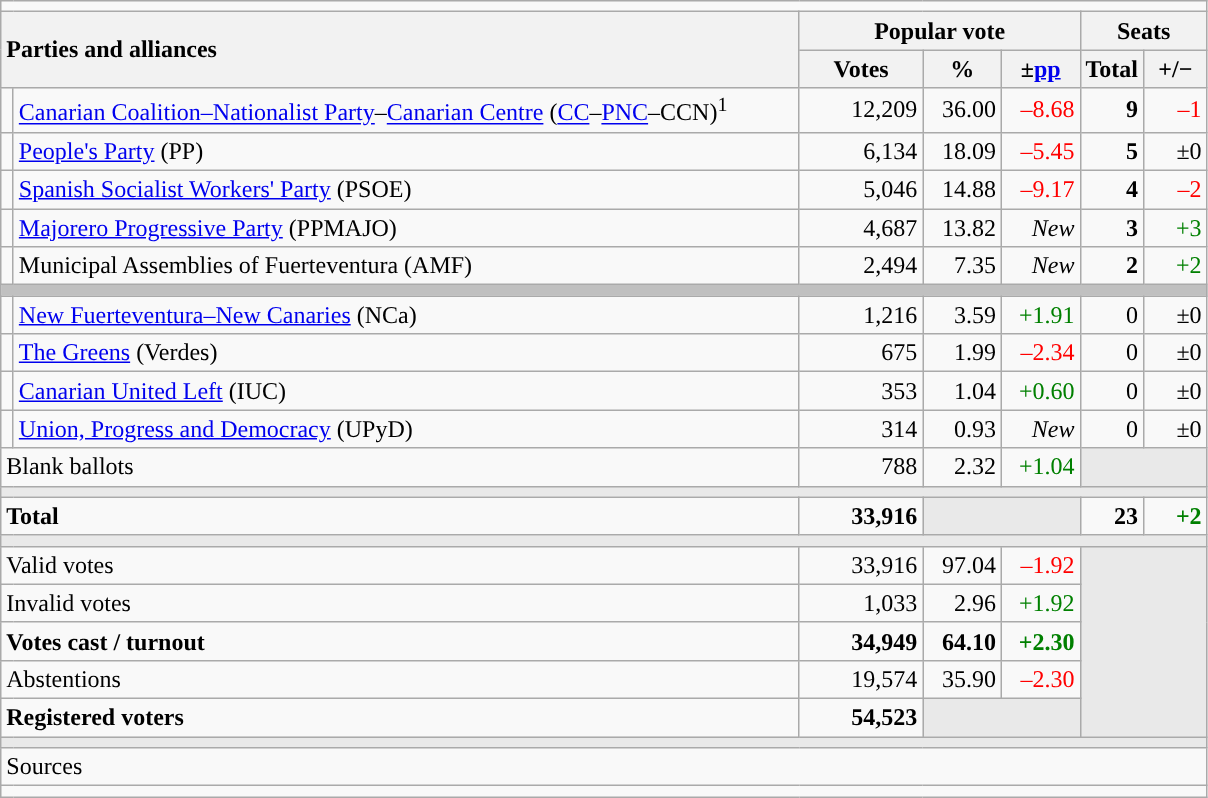<table class="wikitable" style="text-align:right;">
<tr>
<td colspan="7"></td>
</tr>
<tr>
<th style="text-align:left;" rowspan="2" colspan="2" width="525">Parties and alliances</th>
<th colspan="3">Popular vote</th>
<th colspan="2">Seats</th>
</tr>
<tr>
<th width="75">Votes</th>
<th width="45">%</th>
<th width="45">±<a href='#'>pp</a></th>
<th width="35">Total</th>
<th width="35">+/−</th>
</tr>
<tr>
<td width="1" style="color:inherit;background:"></td>
<td align="left"><a href='#'>Canarian Coalition–Nationalist Party</a>–<a href='#'>Canarian Centre</a> (<a href='#'>CC</a>–<a href='#'>PNC</a>–CCN)<sup>1</sup></td>
<td>12,209</td>
<td>36.00</td>
<td style="color:red;">–8.68</td>
<td><strong>9</strong></td>
<td style="color:red;">–1</td>
</tr>
<tr>
<td style="color:inherit;background:"></td>
<td align="left"><a href='#'>People's Party</a> (PP)</td>
<td>6,134</td>
<td>18.09</td>
<td style="color:red;">–5.45</td>
<td><strong>5</strong></td>
<td>±0</td>
</tr>
<tr>
<td style="color:inherit;background:"></td>
<td align="left"><a href='#'>Spanish Socialist Workers' Party</a> (PSOE)</td>
<td>5,046</td>
<td>14.88</td>
<td style="color:red;">–9.17</td>
<td><strong>4</strong></td>
<td style="color:red;">–2</td>
</tr>
<tr>
<td style="color:inherit;background:"></td>
<td align="left"><a href='#'>Majorero Progressive Party</a> (PPMAJO)</td>
<td>4,687</td>
<td>13.82</td>
<td><em>New</em></td>
<td><strong>3</strong></td>
<td style="color:green;">+3</td>
</tr>
<tr>
<td style="color:inherit;background:"></td>
<td align="left">Municipal Assemblies of Fuerteventura (AMF)</td>
<td>2,494</td>
<td>7.35</td>
<td><em>New</em></td>
<td><strong>2</strong></td>
<td style="color:green;">+2</td>
</tr>
<tr>
<td colspan="7" bgcolor="#C0C0C0"></td>
</tr>
<tr>
<td style="color:inherit;background:"></td>
<td align="left"><a href='#'>New Fuerteventura–New Canaries</a> (NCa)</td>
<td>1,216</td>
<td>3.59</td>
<td style="color:green;">+1.91</td>
<td>0</td>
<td>±0</td>
</tr>
<tr>
<td style="color:inherit;background:"></td>
<td align="left"><a href='#'>The Greens</a> (Verdes)</td>
<td>675</td>
<td>1.99</td>
<td style="color:red;">–2.34</td>
<td>0</td>
<td>±0</td>
</tr>
<tr>
<td style="color:inherit;background:"></td>
<td align="left"><a href='#'>Canarian United Left</a> (IUC)</td>
<td>353</td>
<td>1.04</td>
<td style="color:green;">+0.60</td>
<td>0</td>
<td>±0</td>
</tr>
<tr>
<td style="color:inherit;background:"></td>
<td align="left"><a href='#'>Union, Progress and Democracy</a> (UPyD)</td>
<td>314</td>
<td>0.93</td>
<td><em>New</em></td>
<td>0</td>
<td>±0</td>
</tr>
<tr>
<td align="left" colspan="2">Blank ballots</td>
<td>788</td>
<td>2.32</td>
<td style="color:green;">+1.04</td>
<td bgcolor="#E9E9E9" colspan="2"></td>
</tr>
<tr>
<td colspan="7" bgcolor="#E9E9E9"></td>
</tr>
<tr style="font-weight:bold;">
<td align="left" colspan="2">Total</td>
<td>33,916</td>
<td bgcolor="#E9E9E9" colspan="2"></td>
<td>23</td>
<td style="color:green;">+2</td>
</tr>
<tr>
<td colspan="7" bgcolor="#E9E9E9"></td>
</tr>
<tr>
<td align="left" colspan="2">Valid votes</td>
<td>33,916</td>
<td>97.04</td>
<td style="color:red;">–1.92</td>
<td bgcolor="#E9E9E9" colspan="2" rowspan="5"></td>
</tr>
<tr>
<td align="left" colspan="2">Invalid votes</td>
<td>1,033</td>
<td>2.96</td>
<td style="color:green;">+1.92</td>
</tr>
<tr style="font-weight:bold;">
<td align="left" colspan="2">Votes cast / turnout</td>
<td>34,949</td>
<td>64.10</td>
<td style="color:green;">+2.30</td>
</tr>
<tr>
<td align="left" colspan="2">Abstentions</td>
<td>19,574</td>
<td>35.90</td>
<td style="color:red;">–2.30</td>
</tr>
<tr style="font-weight:bold;">
<td align="left" colspan="2">Registered voters</td>
<td>54,523</td>
<td bgcolor="#E9E9E9" colspan="2"></td>
</tr>
<tr>
<td colspan="7" bgcolor="#E9E9E9"></td>
</tr>
<tr>
<td align="left" colspan="7">Sources</td>
</tr>
<tr>
<td colspan="7" style="text-align:left; max-width:790px;"></td>
</tr>
</table>
